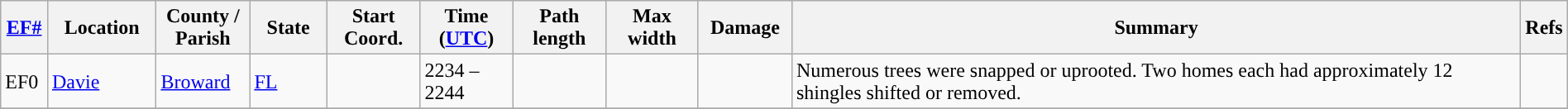<table class="wikitable sortable" style="width:100%;">
<tr>
<th scope="col" width="3%" align="center"><a href='#'>EF#</a></th>
<th scope="col" width="7%" align="center" class="unsortable">Location</th>
<th scope="col" width="6%" align="center" class="unsortable">County / Parish</th>
<th scope="col" width="5%" align="center">State</th>
<th scope="col" width="6%" align="center">Start Coord.</th>
<th scope="col" width="6%" align="center">Time (<a href='#'>UTC</a>)</th>
<th scope="col" width="6%" align="center">Path length</th>
<th scope="col" width="6%" align="center">Max width</th>
<th scope="col" width="6%" align="center">Damage</th>
<th scope="col" width="48%" class="unsortable" align="center">Summary</th>
<th scope="col" width="48%" class="unsortable" align="center">Refs</th>
</tr>
<tr>
<td>EF0</td>
<td><a href='#'>Davie</a></td>
<td><a href='#'>Broward</a></td>
<td><a href='#'>FL</a></td>
<td></td>
<td>2234 – 2244</td>
<td></td>
<td></td>
<td></td>
<td>Numerous trees were snapped or uprooted. Two homes each had approximately 12 shingles shifted or removed.</td>
<td></td>
</tr>
<tr>
</tr>
</table>
